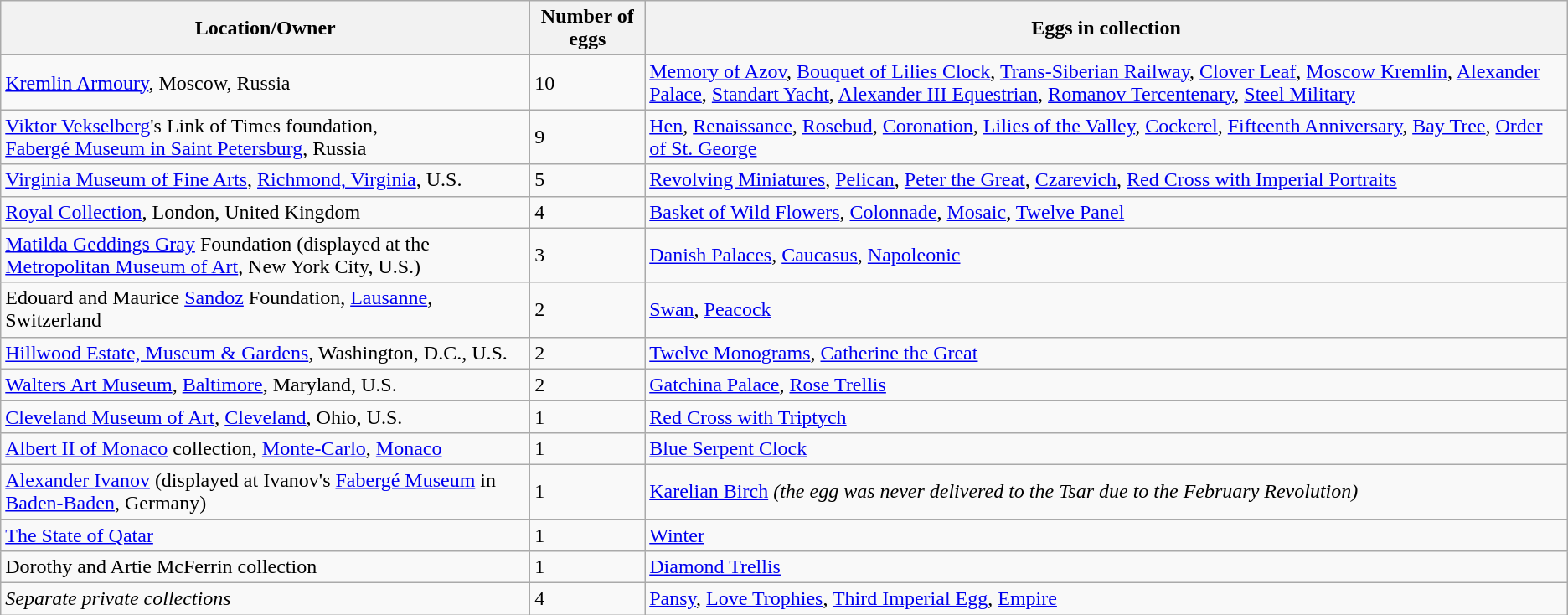<table class="wikitable sortable plainrowheaders">
<tr>
<th>Location/Owner</th>
<th>Number of eggs</th>
<th>Eggs in collection</th>
</tr>
<tr>
<td><a href='#'>Kremlin Armoury</a>, Moscow, Russia</td>
<td>10</td>
<td><a href='#'>Memory of Azov</a>, <a href='#'>Bouquet of Lilies Clock</a>, <a href='#'>Trans-Siberian Railway</a>, <a href='#'>Clover Leaf</a>, <a href='#'>Moscow Kremlin</a>, <a href='#'>Alexander Palace</a>, <a href='#'>Standart Yacht</a>, <a href='#'>Alexander III Equestrian</a>, <a href='#'>Romanov Tercentenary</a>, <a href='#'>Steel Military</a></td>
</tr>
<tr>
<td><a href='#'>Viktor Vekselberg</a>'s Link of Times foundation, <br> <a href='#'>Fabergé Museum in Saint Petersburg</a>, Russia</td>
<td>9</td>
<td><a href='#'>Hen</a>, <a href='#'>Renaissance</a>, <a href='#'>Rosebud</a>, <a href='#'>Coronation</a>, <a href='#'>Lilies of the Valley</a>, <a href='#'>Cockerel</a>, <a href='#'>Fifteenth Anniversary</a>, <a href='#'>Bay Tree</a>, <a href='#'>Order of St. George</a></td>
</tr>
<tr>
<td><a href='#'>Virginia Museum of Fine Arts</a>, <a href='#'>Richmond, Virginia</a>, U.S.</td>
<td>5</td>
<td><a href='#'>Revolving Miniatures</a>, <a href='#'>Pelican</a>, <a href='#'>Peter the Great</a>, <a href='#'>Czarevich</a>, <a href='#'>Red Cross with Imperial Portraits</a></td>
</tr>
<tr>
<td><a href='#'>Royal Collection</a>, London, United Kingdom</td>
<td>4</td>
<td><a href='#'>Basket of Wild Flowers</a>, <a href='#'>Colonnade</a>, <a href='#'>Mosaic</a>, <a href='#'>Twelve Panel</a></td>
</tr>
<tr>
<td><a href='#'>Matilda Geddings Gray</a> Foundation (displayed at the <a href='#'>Metropolitan Museum of Art</a>, New York City, U.S.)</td>
<td>3</td>
<td><a href='#'>Danish Palaces</a>, <a href='#'>Caucasus</a>, <a href='#'>Napoleonic</a></td>
</tr>
<tr>
<td>Edouard and Maurice <a href='#'>Sandoz</a> Foundation, <a href='#'>Lausanne</a>, Switzerland</td>
<td>2</td>
<td><a href='#'>Swan</a>, <a href='#'>Peacock</a></td>
</tr>
<tr>
<td><a href='#'>Hillwood Estate, Museum & Gardens</a>, Washington, D.C., U.S.</td>
<td>2</td>
<td><a href='#'>Twelve Monograms</a>, <a href='#'>Catherine the Great</a></td>
</tr>
<tr>
<td><a href='#'>Walters Art Museum</a>, <a href='#'>Baltimore</a>, Maryland, U.S.</td>
<td>2</td>
<td><a href='#'>Gatchina Palace</a>, <a href='#'>Rose Trellis</a></td>
</tr>
<tr>
<td><a href='#'>Cleveland Museum of Art</a>, <a href='#'>Cleveland</a>, Ohio, U.S.</td>
<td>1</td>
<td><a href='#'>Red Cross with Triptych</a></td>
</tr>
<tr>
<td><a href='#'>Albert II of Monaco</a> collection, <a href='#'>Monte-Carlo</a>, <a href='#'>Monaco</a></td>
<td>1</td>
<td><a href='#'>Blue Serpent Clock</a></td>
</tr>
<tr>
<td><a href='#'>Alexander Ivanov</a> (displayed at Ivanov's <a href='#'>Fabergé Museum</a> in <a href='#'>Baden-Baden</a>, Germany)</td>
<td>1</td>
<td><a href='#'>Karelian Birch</a> <em>(the egg was never delivered to the Tsar due to the February Revolution)</em></td>
</tr>
<tr>
<td><a href='#'>The State of Qatar</a></td>
<td>1</td>
<td><a href='#'>Winter</a></td>
</tr>
<tr>
<td>Dorothy and Artie McFerrin collection</td>
<td>1</td>
<td><a href='#'>Diamond Trellis</a></td>
</tr>
<tr>
<td><em>Separate private collections</em></td>
<td>4</td>
<td><a href='#'>Pansy</a>, <a href='#'>Love Trophies</a>, <a href='#'>Third Imperial Egg</a>, <a href='#'>Empire</a></td>
</tr>
</table>
